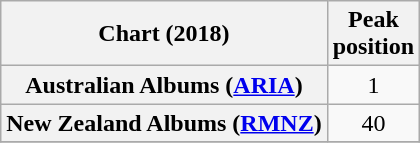<table class="wikitable sortable plainrowheaders" style="text-align:center">
<tr>
<th scope="col">Chart (2018)</th>
<th scope="col">Peak<br> position</th>
</tr>
<tr>
<th scope="row">Australian Albums (<a href='#'>ARIA</a>)</th>
<td>1</td>
</tr>
<tr>
<th scope="row">New Zealand Albums (<a href='#'>RMNZ</a>)</th>
<td>40</td>
</tr>
<tr>
</tr>
</table>
